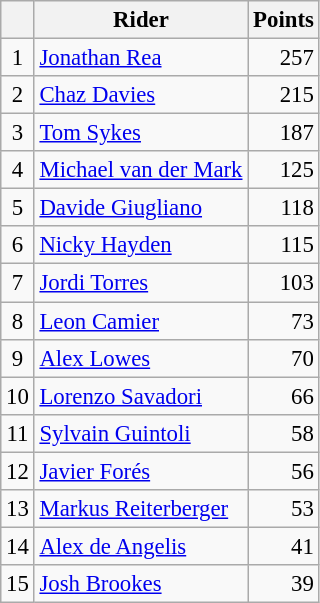<table class="wikitable" style="font-size: 95%;">
<tr>
<th></th>
<th>Rider</th>
<th>Points</th>
</tr>
<tr>
<td align=center>1</td>
<td> <a href='#'>Jonathan Rea</a></td>
<td align=right>257</td>
</tr>
<tr>
<td align=center>2</td>
<td> <a href='#'>Chaz Davies</a></td>
<td align=right>215</td>
</tr>
<tr>
<td align=center>3</td>
<td> <a href='#'>Tom Sykes</a></td>
<td align=right>187</td>
</tr>
<tr>
<td align=center>4</td>
<td> <a href='#'>Michael van der Mark</a></td>
<td align=right>125</td>
</tr>
<tr>
<td align=center>5</td>
<td> <a href='#'>Davide Giugliano</a></td>
<td align=right>118</td>
</tr>
<tr>
<td align=center>6</td>
<td> <a href='#'>Nicky Hayden</a></td>
<td align=right>115</td>
</tr>
<tr>
<td align=center>7</td>
<td> <a href='#'>Jordi Torres</a></td>
<td align=right>103</td>
</tr>
<tr>
<td align=center>8</td>
<td> <a href='#'>Leon Camier</a></td>
<td align=right>73</td>
</tr>
<tr>
<td align=center>9</td>
<td> <a href='#'>Alex Lowes</a></td>
<td align=right>70</td>
</tr>
<tr>
<td align=center>10</td>
<td> <a href='#'>Lorenzo Savadori</a></td>
<td align=right>66</td>
</tr>
<tr>
<td align=center>11</td>
<td> <a href='#'>Sylvain Guintoli</a></td>
<td align=right>58</td>
</tr>
<tr>
<td align=center>12</td>
<td> <a href='#'>Javier Forés</a></td>
<td align=right>56</td>
</tr>
<tr>
<td align=center>13</td>
<td> <a href='#'>Markus Reiterberger</a></td>
<td align=right>53</td>
</tr>
<tr>
<td align=center>14</td>
<td> <a href='#'>Alex de Angelis</a></td>
<td align=right>41</td>
</tr>
<tr>
<td align=center>15</td>
<td> <a href='#'>Josh Brookes</a></td>
<td align=right>39</td>
</tr>
</table>
